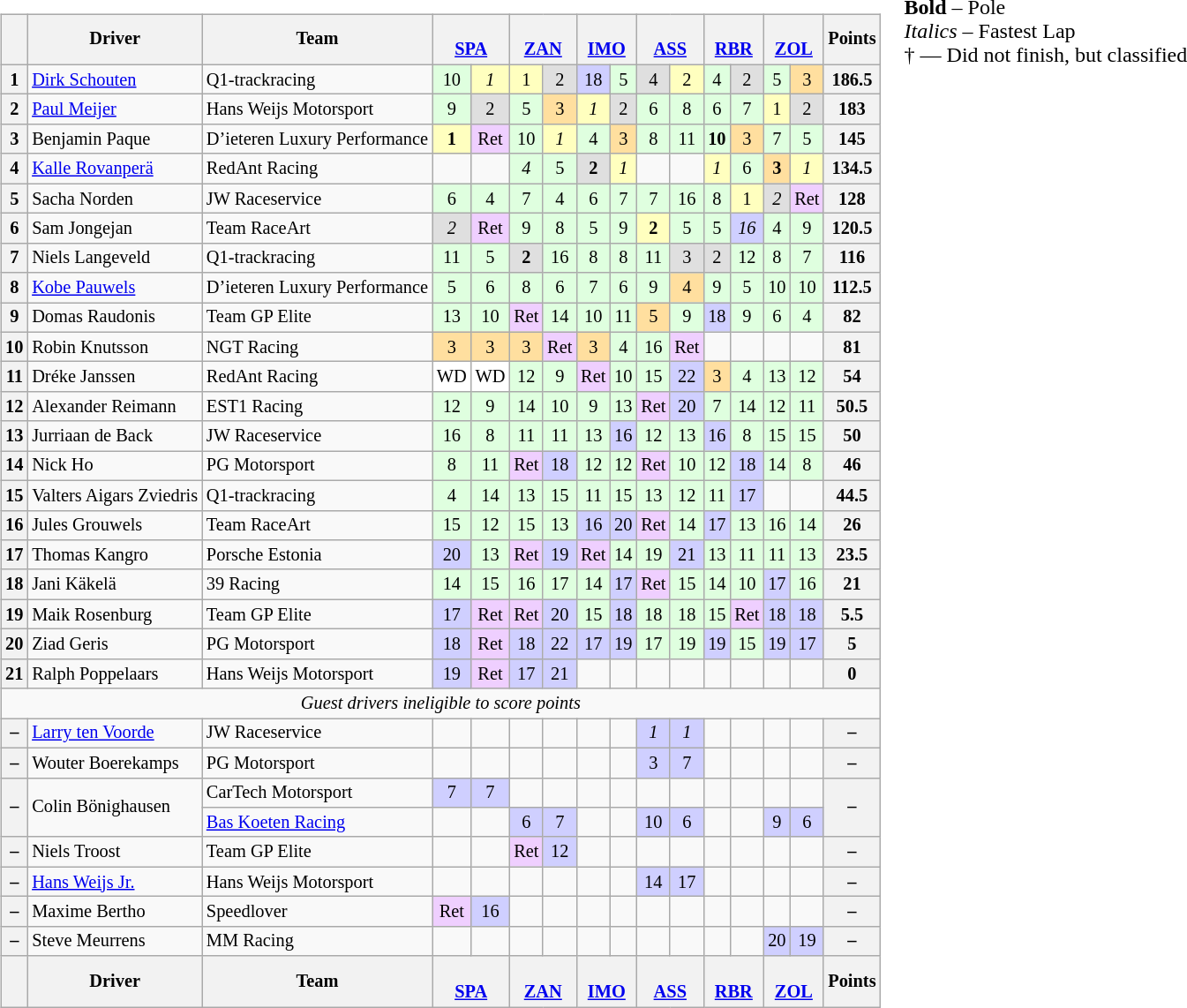<table>
<tr>
<td><br><table class="wikitable" style="font-size:85%; text-align:center">
<tr>
<th></th>
<th>Driver</th>
<th>Team</th>
<th colspan="2"><br><a href='#'>SPA</a></th>
<th colspan="2"><br><a href='#'>ZAN</a></th>
<th colspan="2"><br><a href='#'>IMO</a></th>
<th colspan="2"><br><a href='#'>ASS</a></th>
<th colspan="2"><br><a href='#'>RBR</a></th>
<th colspan="2"><br><a href='#'>ZOL</a></th>
<th>Points</th>
</tr>
<tr>
<th>1</th>
<td align="left"> <a href='#'>Dirk Schouten</a></td>
<td align="left"> Q1-trackracing</td>
<td style="background:#dfffdf">10</td>
<td style="background:#ffffbf"><em>1</em></td>
<td style="background:#ffffbf">1</td>
<td style="background:#dfdfdf">2</td>
<td style="background:#cfcfff">18</td>
<td style="background:#dfffdf">5</td>
<td style="background:#dfdfdf">4</td>
<td style="background:#ffffbf">2</td>
<td style="background:#dfffdf">4</td>
<td style="background:#dfdfdf">2</td>
<td style="background:#dfffdf">5</td>
<td style="background:#ffdf9f">3</td>
<th>186.5</th>
</tr>
<tr>
<th>2</th>
<td align="left"> <a href='#'>Paul Meijer</a></td>
<td align="left"> Hans Weijs Motorsport</td>
<td style="background:#dfffdf">9</td>
<td style="background:#dfdfdf">2</td>
<td style="background:#dfffdf">5</td>
<td style="background:#ffdf9f">3</td>
<td style="background:#ffffbf"><em>1</em></td>
<td style="background:#dfdfdf">2</td>
<td style="background:#dfffdf">6</td>
<td style="background:#dfffdf">8</td>
<td style="background:#dfffdf">6</td>
<td style="background:#dfffdf">7</td>
<td style="background:#ffffbf">1</td>
<td style="background:#dfdfdf">2</td>
<th>183</th>
</tr>
<tr>
<th>3</th>
<td align="left"> Benjamin Paque</td>
<td align="left" nowrap> D’ieteren Luxury Performance</td>
<td style="background:#ffffbf"><strong>1</strong></td>
<td style="background:#efcfff">Ret</td>
<td style="background:#dfffdf">10</td>
<td style="background:#ffffbf"><em>1</em></td>
<td style="background:#dfffdf">4</td>
<td style="background:#ffdf9f">3</td>
<td style="background:#dfffdf">8</td>
<td style="background:#dfffdf">11</td>
<td style="background:#dfffdf"><strong>10</strong></td>
<td style="background:#ffdf9f">3</td>
<td style="background:#dfffdf">7</td>
<td style="background:#dfffdf">5</td>
<th>145</th>
</tr>
<tr>
<th>4</th>
<td align="left"> <a href='#'>Kalle Rovanperä</a></td>
<td align="left"> RedAnt Racing</td>
<td></td>
<td></td>
<td style="background:#dfffdf"><em>4</em></td>
<td style="background:#dfffdf">5</td>
<td style="background:#dfdfdf"><strong>2</strong></td>
<td style="background:#ffffbf"><em>1</em></td>
<td></td>
<td></td>
<td style="background:#ffffbf"><em>1</em></td>
<td style="background:#dfffdf">6</td>
<td style="background:#ffdf9f"><strong>3</strong></td>
<td style="background:#ffffbf"><em>1</em></td>
<th>134.5</th>
</tr>
<tr>
<th>5</th>
<td align="left"> Sacha Norden</td>
<td align="left"> JW Raceservice</td>
<td style="background:#dfffdf">6</td>
<td style="background:#dfffdf">4</td>
<td style="background:#dfffdf">7</td>
<td style="background:#dfffdf">4</td>
<td style="background:#dfffdf">6</td>
<td style="background:#dfffdf">7</td>
<td style="background:#dfffdf">7</td>
<td style="background:#dfffdf">16</td>
<td style="background:#dfffdf">8</td>
<td style="background:#ffffbf">1</td>
<td style="background:#dfdfdf"><em>2</em></td>
<td style="background:#efcfff">Ret</td>
<th>128</th>
</tr>
<tr>
<th>6</th>
<td align="left"> Sam Jongejan</td>
<td align="left"> Team RaceArt</td>
<td style="background:#dfdfdf"><em>2</em></td>
<td style="background:#efcfff">Ret</td>
<td style="background:#dfffdf">9</td>
<td style="background:#dfffdf">8</td>
<td style="background:#dfffdf">5</td>
<td style="background:#dfffdf">9</td>
<td style="background:#ffffbf"><strong>2</strong></td>
<td style="background:#dfffdf">5</td>
<td style="background:#dfffdf">5</td>
<td style="background:#cfcfff"><em>16</em></td>
<td style="background:#dfffdf">4</td>
<td style="background:#dfffdf">9</td>
<th>120.5</th>
</tr>
<tr>
<th>7</th>
<td align="left"> Niels Langeveld</td>
<td align="left"> Q1-trackracing</td>
<td style="background:#dfffdf">11</td>
<td style="background:#dfffdf">5</td>
<td style="background:#dfdfdf"><strong>2</strong></td>
<td style="background:#dfffdf">16</td>
<td style="background:#dfffdf">8</td>
<td style="background:#dfffdf">8</td>
<td style="background:#dfffdf">11</td>
<td style="background:#dfdfdf">3</td>
<td style="background:#dfdfdf">2</td>
<td style="background:#dfffdf">12</td>
<td style="background:#dfffdf">8</td>
<td style="background:#dfffdf">7</td>
<th>116</th>
</tr>
<tr>
<th>8</th>
<td align="left"> <a href='#'>Kobe Pauwels</a></td>
<td align="left"> D’ieteren Luxury Performance</td>
<td style="background:#dfffdf">5</td>
<td style="background:#dfffdf">6</td>
<td style="background:#dfffdf">8</td>
<td style="background:#dfffdf">6</td>
<td style="background:#dfffdf">7</td>
<td style="background:#dfffdf">6</td>
<td style="background:#dfffdf">9</td>
<td style="background:#ffdf9f">4</td>
<td style="background:#dfffdf">9</td>
<td style="background:#dfffdf">5</td>
<td style="background:#dfffdf">10</td>
<td style="background:#dfffdf">10</td>
<th>112.5</th>
</tr>
<tr>
<th>9</th>
<td align="left"> Domas Raudonis</td>
<td align="left"> Team GP Elite</td>
<td style="background:#dfffdf">13</td>
<td style="background:#dfffdf">10</td>
<td style="background:#efcfff">Ret</td>
<td style="background:#dfffdf">14</td>
<td style="background:#dfffdf">10</td>
<td style="background:#dfffdf">11</td>
<td style="background:#ffdf9f">5</td>
<td style="background:#dfffdf">9</td>
<td style="background:#cfcfff">18</td>
<td style="background:#dfffdf">9</td>
<td style="background:#dfffdf">6</td>
<td style="background:#dfffdf">4</td>
<th>82</th>
</tr>
<tr>
<th>10</th>
<td align="left"> Robin Knutsson</td>
<td align="left"> NGT Racing</td>
<td style="background:#ffdf9f">3</td>
<td style="background:#ffdf9f">3</td>
<td style="background:#ffdf9f">3</td>
<td style="background:#efcfff">Ret</td>
<td style="background:#ffdf9f">3</td>
<td style="background:#dfffdf">4</td>
<td style="background:#dfffdf">16</td>
<td style="background:#efcfff">Ret</td>
<td></td>
<td></td>
<td></td>
<td></td>
<th>81</th>
</tr>
<tr>
<th>11</th>
<td align="left"> Dréke Janssen</td>
<td align="left"> RedAnt Racing</td>
<td style="background:#ffffff">WD</td>
<td style="background:#ffffff">WD</td>
<td style="background:#dfffdf">12</td>
<td style="background:#dfffdf">9</td>
<td style="background:#efcfff">Ret</td>
<td style="background:#dfffdf">10</td>
<td style="background:#dfffdf">15</td>
<td style="background:#cfcfff">22</td>
<td style="background:#ffdf9f">3</td>
<td style="background:#dfffdf">4</td>
<td style="background:#dfffdf">13</td>
<td style="background:#dfffdf">12</td>
<th>54</th>
</tr>
<tr>
<th>12</th>
<td align="left"> Alexander Reimann</td>
<td align="left"> EST1 Racing</td>
<td style="background:#dfffdf">12</td>
<td style="background:#dfffdf">9</td>
<td style="background:#dfffdf">14</td>
<td style="background:#dfffdf">10</td>
<td style="background:#dfffdf">9</td>
<td style="background:#dfffdf">13</td>
<td style="background:#efcfff">Ret</td>
<td style="background:#cfcfff">20</td>
<td style="background:#dfffdf">7</td>
<td style="background:#dfffdf">14</td>
<td style="background:#dfffdf">12</td>
<td style="background:#dfffdf">11</td>
<th>50.5</th>
</tr>
<tr>
<th>13</th>
<td align="left"> Jurriaan de Back</td>
<td align="left"> JW Raceservice</td>
<td style="background:#dfffdf">16</td>
<td style="background:#dfffdf">8</td>
<td style="background:#dfffdf">11</td>
<td style="background:#dfffdf">11</td>
<td style="background:#dfffdf">13</td>
<td style="background:#cfcfff">16</td>
<td style="background:#dfffdf">12</td>
<td style="background:#dfffdf">13</td>
<td style="background:#cfcfff">16</td>
<td style="background:#dfffdf">8</td>
<td style="background:#dfffdf">15</td>
<td style="background:#dfffdf">15</td>
<th>50</th>
</tr>
<tr>
<th>14</th>
<td align="left"> Nick Ho</td>
<td align="left"> PG Motorsport</td>
<td style="background:#dfffdf">8</td>
<td style="background:#dfffdf">11</td>
<td style="background:#efcfff">Ret</td>
<td style="background:#cfcfff">18</td>
<td style="background:#dfffdf">12</td>
<td style="background:#dfffdf">12</td>
<td style="background:#efcfff">Ret</td>
<td style="background:#dfffdf">10</td>
<td style="background:#dfffdf">12</td>
<td style="background:#cfcfff">18</td>
<td style="background:#dfffdf">14</td>
<td style="background:#dfffdf">8</td>
<th>46</th>
</tr>
<tr>
<th>15</th>
<td align="left" nowrap=""> Valters Aigars Zviedris</td>
<td align="left"> Q1-trackracing</td>
<td style="background:#dfffdf">4</td>
<td style="background:#dfffdf">14</td>
<td style="background:#dfffdf">13</td>
<td style="background:#dfffdf">15</td>
<td style="background:#dfffdf">11</td>
<td style="background:#dfffdf">15</td>
<td style="background:#dfffdf">13</td>
<td style="background:#dfffdf">12</td>
<td style="background:#dfffdf">11</td>
<td style="background:#cfcfff">17</td>
<td></td>
<td></td>
<th>44.5</th>
</tr>
<tr>
<th>16</th>
<td align="left"> Jules Grouwels</td>
<td align="left"> Team RaceArt</td>
<td style="background:#dfffdf">15</td>
<td style="background:#dfffdf">12</td>
<td style="background:#dfffdf">15</td>
<td style="background:#dfffdf">13</td>
<td style="background:#cfcfff">16</td>
<td style="background:#cfcfff">20</td>
<td style="background:#efcfff">Ret</td>
<td style="background:#dfffdf">14</td>
<td style="background:#cfcfff">17</td>
<td style="background:#dfffdf">13</td>
<td style="background:#dfffdf">16</td>
<td style="background:#dfffdf">14</td>
<th>26</th>
</tr>
<tr>
<th>17</th>
<td align="left"> Thomas Kangro</td>
<td align="left"> Porsche Estonia</td>
<td style="background:#cfcfff">20</td>
<td style="background:#dfffdf">13</td>
<td style="background:#efcfff">Ret</td>
<td style="background:#cfcfff">19</td>
<td style="background:#efcfff">Ret</td>
<td style="background:#dfffdf">14</td>
<td style="background:#dfffdf">19</td>
<td style="background:#cfcfff">21</td>
<td style="background:#dfffdf">13</td>
<td style="background:#dfffdf">11</td>
<td style="background:#dfffdf">11</td>
<td style="background:#dfffdf">13</td>
<th>23.5</th>
</tr>
<tr>
<th>18</th>
<td align="left"> Jani Käkelä</td>
<td align="left"> 39 Racing</td>
<td style="background:#dfffdf">14</td>
<td style="background:#dfffdf">15</td>
<td style="background:#dfffdf">16</td>
<td style="background:#dfffdf">17</td>
<td style="background:#dfffdf">14</td>
<td style="background:#cfcfff">17</td>
<td style="background:#efcfff">Ret</td>
<td style="background:#dfffdf">15</td>
<td style="background:#dfffdf">14</td>
<td style="background:#dfffdf">10</td>
<td style="background:#cfcfff">17</td>
<td style="background:#dfffdf">16</td>
<th>21</th>
</tr>
<tr>
<th>19</th>
<td align="left"> Maik Rosenburg</td>
<td align="left"> Team GP Elite</td>
<td style="background:#cfcfff">17</td>
<td style="background:#efcfff">Ret</td>
<td style="background:#efcfff">Ret</td>
<td style="background:#cfcfff">20</td>
<td style="background:#dfffdf">15</td>
<td style="background:#cfcfff">18</td>
<td style="background:#dfffdf">18</td>
<td style="background:#dfffdf">18</td>
<td style="background:#dfffdf">15</td>
<td style="background:#efcfff">Ret</td>
<td style="background:#cfcfff">18</td>
<td style="background:#cfcfff">18</td>
<th>5.5</th>
</tr>
<tr>
<th>20</th>
<td align="left"> Ziad Geris</td>
<td align="left"> PG Motorsport</td>
<td style="background:#cfcfff">18</td>
<td style="background:#efcfff">Ret</td>
<td style="background:#cfcfff">18</td>
<td style="background:#cfcfff">22</td>
<td style="background:#cfcfff">17</td>
<td style="background:#cfcfff">19</td>
<td style="background:#dfffdf">17</td>
<td style="background:#dfffdf">19</td>
<td style="background:#cfcfff">19</td>
<td style="background:#dfffdf">15</td>
<td style="background:#cfcfff">19</td>
<td style="background:#cfcfff">17</td>
<th>5</th>
</tr>
<tr>
<th>21</th>
<td align="left"> Ralph Poppelaars</td>
<td align="left"> Hans Weijs Motorsport</td>
<td style="background:#cfcfff">19</td>
<td style="background:#efcfff">Ret</td>
<td style="background:#cfcfff">17</td>
<td style="background:#cfcfff">21</td>
<td></td>
<td></td>
<td></td>
<td></td>
<td></td>
<td></td>
<td></td>
<td></td>
<th>0</th>
</tr>
<tr>
<td colspan="16"><em>Guest drivers ineligible to score points</em></td>
</tr>
<tr>
<th>–</th>
<td align="left"> <a href='#'>Larry ten Voorde</a></td>
<td align="left"> JW Raceservice</td>
<td></td>
<td></td>
<td></td>
<td></td>
<td></td>
<td></td>
<td style="background:#cfcfff"><em>1</em></td>
<td style="background:#cfcfff"><em>1</em></td>
<td></td>
<td></td>
<td></td>
<td></td>
<th>–</th>
</tr>
<tr>
<th>–</th>
<td align="left"> Wouter Boerekamps</td>
<td align="left"> PG Motorsport</td>
<td></td>
<td></td>
<td></td>
<td></td>
<td></td>
<td></td>
<td style="background:#cfcfff">3</td>
<td style="background:#cfcfff">7</td>
<td></td>
<td></td>
<td></td>
<td></td>
<th>–</th>
</tr>
<tr>
<th rowspan="2">–</th>
<td rowspan="2" align="left"> Colin Bönighausen</td>
<td align="left"> CarTech Motorsport</td>
<td style="background:#cfcfff">7</td>
<td style="background:#cfcfff">7</td>
<td></td>
<td></td>
<td></td>
<td></td>
<td></td>
<td></td>
<td></td>
<td></td>
<td></td>
<td></td>
<th rowspan="2">–</th>
</tr>
<tr>
<td align="left"> <a href='#'>Bas Koeten Racing</a></td>
<td></td>
<td></td>
<td style="background:#cfcfff">6</td>
<td style="background:#cfcfff">7</td>
<td></td>
<td></td>
<td style="background:#cfcfff">10</td>
<td style="background:#cfcfff">6</td>
<td></td>
<td></td>
<td style="background:#cfcfff">9</td>
<td style="background:#cfcfff">6</td>
</tr>
<tr>
<th>–</th>
<td align="left"> Niels Troost</td>
<td align="left"> Team GP Elite</td>
<td></td>
<td></td>
<td style="background:#efcfff">Ret</td>
<td style="background:#cfcfff">12</td>
<td></td>
<td></td>
<td></td>
<td></td>
<td></td>
<td></td>
<td></td>
<td></td>
<th>–</th>
</tr>
<tr>
<th>–</th>
<td align="left"> <a href='#'>Hans Weijs Jr.</a></td>
<td align="left"> Hans Weijs Motorsport</td>
<td></td>
<td></td>
<td></td>
<td></td>
<td></td>
<td></td>
<td style="background:#cfcfff">14</td>
<td style="background:#cfcfff">17</td>
<td></td>
<td></td>
<td></td>
<td></td>
<th>–</th>
</tr>
<tr>
<th>–</th>
<td align="left"> Maxime Bertho</td>
<td align="left"> Speedlover</td>
<td style="background:#efcfff">Ret</td>
<td style="background:#cfcfff">16</td>
<td></td>
<td></td>
<td></td>
<td></td>
<td></td>
<td></td>
<td></td>
<td></td>
<td></td>
<td></td>
<th>–</th>
</tr>
<tr>
<th>–</th>
<td align="left"> Steve Meurrens</td>
<td align="left"> MM Racing</td>
<td></td>
<td></td>
<td></td>
<td></td>
<td></td>
<td></td>
<td></td>
<td></td>
<td></td>
<td></td>
<td style="background:#cfcfff">20</td>
<td style="background:#cfcfff">19</td>
<th>–</th>
</tr>
<tr>
<th></th>
<th>Driver</th>
<th>Team</th>
<th colspan="2"><br><a href='#'>SPA</a></th>
<th colspan="2"><br><a href='#'>ZAN</a></th>
<th colspan="2"><br><a href='#'>IMO</a></th>
<th colspan="2"><br><a href='#'>ASS</a></th>
<th colspan="2"><br><a href='#'>RBR</a></th>
<th colspan="2"><br><a href='#'>ZOL</a></th>
<th>Points</th>
</tr>
</table>
</td>
<td style="vertical-align:top"><br><span><strong>Bold</strong> – Pole<br><em>Italics</em> – Fastest Lap<br>† — Did not finish, but classified</span></td>
</tr>
</table>
